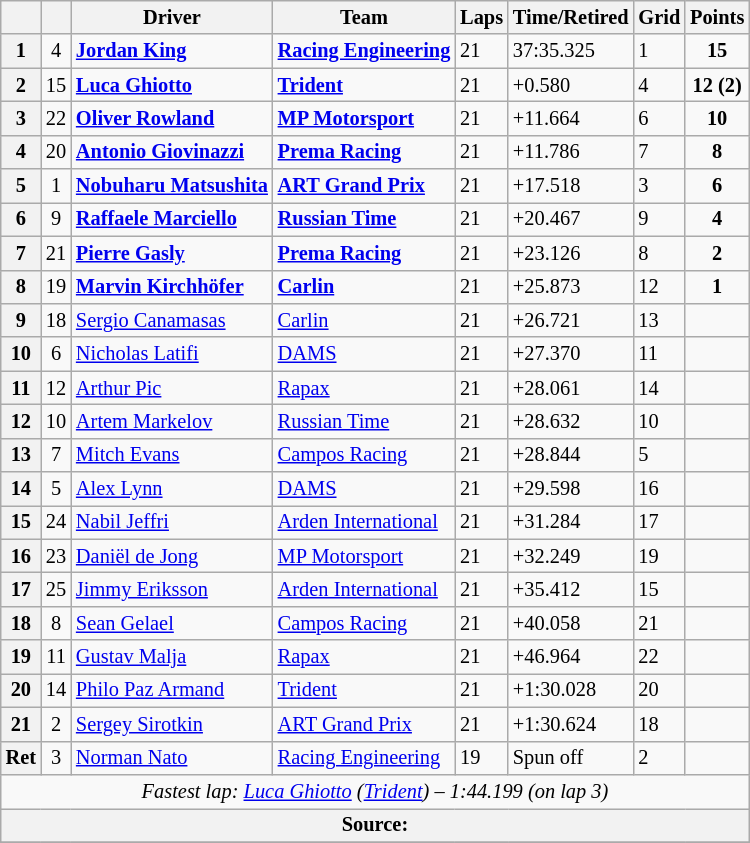<table class="wikitable" style="font-size:85%">
<tr>
<th></th>
<th></th>
<th>Driver</th>
<th>Team</th>
<th>Laps</th>
<th>Time/Retired</th>
<th>Grid</th>
<th>Points</th>
</tr>
<tr>
<th>1</th>
<td align="center">4</td>
<td> <strong><a href='#'>Jordan King</a></strong></td>
<td><strong><a href='#'>Racing Engineering</a></strong></td>
<td>21</td>
<td>37:35.325</td>
<td>1</td>
<td align="center"><strong>15</strong></td>
</tr>
<tr>
<th>2</th>
<td align="center">15</td>
<td> <strong><a href='#'>Luca Ghiotto</a></strong></td>
<td><strong><a href='#'>Trident</a></strong></td>
<td>21</td>
<td>+0.580</td>
<td>4</td>
<td align="center"><strong>12 (2)</strong></td>
</tr>
<tr>
<th>3</th>
<td align="center">22</td>
<td> <strong><a href='#'>Oliver Rowland</a></strong></td>
<td><strong><a href='#'>MP Motorsport</a></strong></td>
<td>21</td>
<td>+11.664</td>
<td>6</td>
<td align="center"><strong>10</strong></td>
</tr>
<tr>
<th>4</th>
<td align="center">20</td>
<td> <strong><a href='#'>Antonio Giovinazzi</a></strong></td>
<td><strong><a href='#'>Prema Racing</a></strong></td>
<td>21</td>
<td>+11.786</td>
<td>7</td>
<td align="center"><strong>8</strong></td>
</tr>
<tr>
<th>5</th>
<td align="center">1</td>
<td> <strong><a href='#'>Nobuharu Matsushita</a></strong></td>
<td><strong><a href='#'>ART Grand Prix</a></strong></td>
<td>21</td>
<td>+17.518</td>
<td>3</td>
<td align="center"><strong>6</strong></td>
</tr>
<tr>
<th>6</th>
<td align="center">9</td>
<td> <strong><a href='#'>Raffaele Marciello</a></strong></td>
<td><strong><a href='#'>Russian Time</a></strong></td>
<td>21</td>
<td>+20.467</td>
<td>9</td>
<td align="center"><strong>4</strong></td>
</tr>
<tr>
<th>7</th>
<td align="center">21</td>
<td> <strong><a href='#'>Pierre Gasly</a></strong></td>
<td><strong><a href='#'>Prema Racing</a></strong></td>
<td>21</td>
<td>+23.126</td>
<td>8</td>
<td align="center"><strong>2</strong></td>
</tr>
<tr>
<th>8</th>
<td align="center">19</td>
<td> <strong><a href='#'>Marvin Kirchhöfer</a></strong></td>
<td><strong><a href='#'>Carlin</a></strong></td>
<td>21</td>
<td>+25.873</td>
<td>12</td>
<td align="center"><strong>1</strong></td>
</tr>
<tr>
<th>9</th>
<td align="center">18</td>
<td> <a href='#'>Sergio Canamasas</a></td>
<td><a href='#'>Carlin</a></td>
<td>21</td>
<td>+26.721</td>
<td>13</td>
<td></td>
</tr>
<tr>
<th>10</th>
<td align="center">6</td>
<td> <a href='#'>Nicholas Latifi</a></td>
<td><a href='#'>DAMS</a></td>
<td>21</td>
<td>+27.370</td>
<td>11</td>
<td></td>
</tr>
<tr>
<th>11</th>
<td align="center">12</td>
<td> <a href='#'>Arthur Pic</a></td>
<td><a href='#'>Rapax</a></td>
<td>21</td>
<td>+28.061</td>
<td>14</td>
<td></td>
</tr>
<tr>
<th>12</th>
<td align="center">10</td>
<td> <a href='#'>Artem Markelov</a></td>
<td><a href='#'>Russian Time</a></td>
<td>21</td>
<td>+28.632</td>
<td>10</td>
<td></td>
</tr>
<tr>
<th>13</th>
<td align="center">7</td>
<td> <a href='#'>Mitch Evans</a></td>
<td><a href='#'>Campos Racing</a></td>
<td>21</td>
<td>+28.844</td>
<td>5</td>
<td></td>
</tr>
<tr>
<th>14</th>
<td align="center">5</td>
<td> <a href='#'>Alex Lynn</a></td>
<td><a href='#'>DAMS</a></td>
<td>21</td>
<td>+29.598</td>
<td>16</td>
<td></td>
</tr>
<tr>
<th>15</th>
<td align="center">24</td>
<td> <a href='#'>Nabil Jeffri</a></td>
<td><a href='#'>Arden International</a></td>
<td>21</td>
<td>+31.284</td>
<td>17</td>
<td></td>
</tr>
<tr>
<th>16</th>
<td align="center">23</td>
<td> <a href='#'>Daniël de Jong</a></td>
<td><a href='#'>MP Motorsport</a></td>
<td>21</td>
<td>+32.249</td>
<td>19</td>
<td></td>
</tr>
<tr>
<th>17</th>
<td align="center">25</td>
<td> <a href='#'>Jimmy Eriksson</a></td>
<td><a href='#'>Arden International</a></td>
<td>21</td>
<td>+35.412</td>
<td>15</td>
<td></td>
</tr>
<tr>
<th>18</th>
<td align="center">8</td>
<td> <a href='#'>Sean Gelael</a></td>
<td><a href='#'>Campos Racing</a></td>
<td>21</td>
<td>+40.058</td>
<td>21</td>
<td></td>
</tr>
<tr>
<th>19</th>
<td align="center">11</td>
<td> <a href='#'>Gustav Malja</a></td>
<td><a href='#'>Rapax</a></td>
<td>21</td>
<td>+46.964</td>
<td>22</td>
<td></td>
</tr>
<tr>
<th>20</th>
<td align="center">14</td>
<td> <a href='#'>Philo Paz Armand</a></td>
<td><a href='#'>Trident</a></td>
<td>21</td>
<td>+1:30.028</td>
<td>20</td>
<td></td>
</tr>
<tr>
<th>21</th>
<td align="center">2</td>
<td> <a href='#'>Sergey Sirotkin</a></td>
<td><a href='#'>ART Grand Prix</a></td>
<td>21</td>
<td>+1:30.624</td>
<td>18</td>
<td></td>
</tr>
<tr>
<th>Ret</th>
<td align="center">3</td>
<td> <a href='#'>Norman Nato</a></td>
<td><a href='#'>Racing Engineering</a></td>
<td>19</td>
<td>Spun off</td>
<td>2</td>
<td></td>
</tr>
<tr>
<td colspan="8" align="center"><em>Fastest lap:  <a href='#'>Luca Ghiotto</a> (<a href='#'>Trident</a>) – 1:44.199 (on lap 3)</em></td>
</tr>
<tr>
<th colspan="8">Source:</th>
</tr>
<tr>
</tr>
</table>
